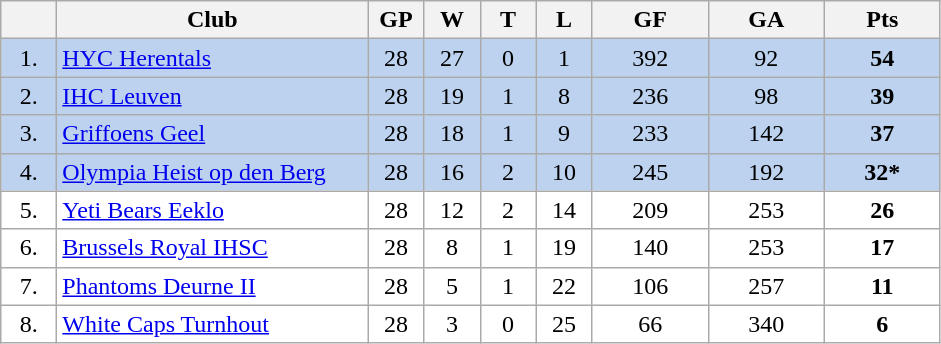<table class="wikitable">
<tr>
<th width="30"></th>
<th width="200">Club</th>
<th width="30">GP</th>
<th width="30">W</th>
<th width="30">T</th>
<th width="30">L</th>
<th width="70">GF</th>
<th width="70">GA</th>
<th width="70">Pts</th>
</tr>
<tr bgcolor="#BCD2EE" align="center">
<td>1.</td>
<td align="left"><a href='#'>HYC Herentals</a></td>
<td>28</td>
<td>27</td>
<td>0</td>
<td>1</td>
<td>392</td>
<td>92</td>
<td><strong>54</strong></td>
</tr>
<tr bgcolor="#BCD2EE" align="center">
<td>2.</td>
<td align="left"><a href='#'>IHC Leuven</a></td>
<td>28</td>
<td>19</td>
<td>1</td>
<td>8</td>
<td>236</td>
<td>98</td>
<td><strong>39</strong></td>
</tr>
<tr bgcolor="#BCD2EE" align="center">
<td>3.</td>
<td align="left"><a href='#'>Griffoens Geel</a></td>
<td>28</td>
<td>18</td>
<td>1</td>
<td>9</td>
<td>233</td>
<td>142</td>
<td><strong>37</strong></td>
</tr>
<tr bgcolor="#BCD2EE" align="center">
<td>4.</td>
<td align="left"><a href='#'>Olympia Heist op den Berg</a></td>
<td>28</td>
<td>16</td>
<td>2</td>
<td>10</td>
<td>245</td>
<td>192</td>
<td><strong>32*</strong></td>
</tr>
<tr bgcolor="#FFFFFF" align="center">
<td>5.</td>
<td align="left"><a href='#'>Yeti Bears Eeklo</a></td>
<td>28</td>
<td>12</td>
<td>2</td>
<td>14</td>
<td>209</td>
<td>253</td>
<td><strong>26</strong></td>
</tr>
<tr bgcolor="#FFFFFF" align="center">
<td>6.</td>
<td align="left"><a href='#'>Brussels Royal IHSC</a></td>
<td>28</td>
<td>8</td>
<td>1</td>
<td>19</td>
<td>140</td>
<td>253</td>
<td><strong>17</strong></td>
</tr>
<tr bgcolor="#FFFFFF" align="center">
<td>7.</td>
<td align="left"><a href='#'>Phantoms Deurne II</a></td>
<td>28</td>
<td>5</td>
<td>1</td>
<td>22</td>
<td>106</td>
<td>257</td>
<td><strong>11</strong></td>
</tr>
<tr bgcolor="#FFFFFF" align="center">
<td>8.</td>
<td align="left"><a href='#'>White Caps Turnhout</a></td>
<td>28</td>
<td>3</td>
<td>0</td>
<td>25</td>
<td>66</td>
<td>340</td>
<td><strong>6</strong></td>
</tr>
</table>
